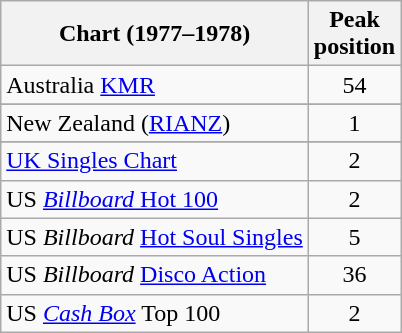<table class="wikitable sortable">
<tr>
<th align="center">Chart (1977–1978)</th>
<th align="center">Peak<br>position</th>
</tr>
<tr>
<td>Australia <a href='#'>KMR</a></td>
<td align="center">54</td>
</tr>
<tr>
</tr>
<tr>
</tr>
<tr>
</tr>
<tr>
</tr>
<tr>
<td>New Zealand (<a href='#'>RIANZ</a>)</td>
<td align="center">1</td>
</tr>
<tr>
</tr>
<tr>
</tr>
<tr>
<td><a href='#'>UK Singles Chart</a></td>
<td align="center">2</td>
</tr>
<tr>
<td>US <a href='#'><em>Billboard</em> Hot 100</a></td>
<td align="center">2</td>
</tr>
<tr>
<td>US <em>Billboard</em> <a href='#'>Hot Soul Singles</a></td>
<td align="center">5</td>
</tr>
<tr>
<td>US <em>Billboard</em> <a href='#'>Disco Action</a></td>
<td align="center">36</td>
</tr>
<tr>
<td>US <a href='#'><em>Cash Box</em></a> Top 100</td>
<td align="center">2</td>
</tr>
</table>
